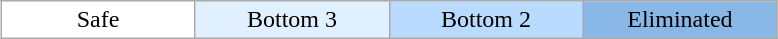<table class="wikitable" style="margin:1em auto; text-align:center;">
<tr>
<td bgcolor="FFFFFF" width="15%">Safe</td>
<td bgcolor="E0F0FF" width="15%">Bottom 3</td>
<td bgcolor="B8DBFF" width="15%">Bottom 2</td>
<td bgcolor="8AB8E6" width="15%">Eliminated</td>
</tr>
</table>
